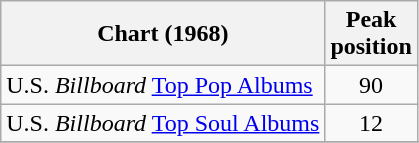<table class="wikitable">
<tr>
<th>Chart (1968)</th>
<th>Peak<br>position</th>
</tr>
<tr>
<td>U.S. <em>Billboard</em> <a href='#'>Top Pop Albums</a></td>
<td align="center">90</td>
</tr>
<tr>
<td>U.S. <em>Billboard</em> <a href='#'>Top Soul Albums</a></td>
<td align="center">12</td>
</tr>
<tr>
</tr>
</table>
